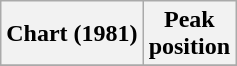<table class="wikitable sortable plainrowheaders" style="text-align:center">
<tr>
<th scope="col">Chart (1981)</th>
<th scope="col">Peak<br>position</th>
</tr>
<tr>
</tr>
</table>
